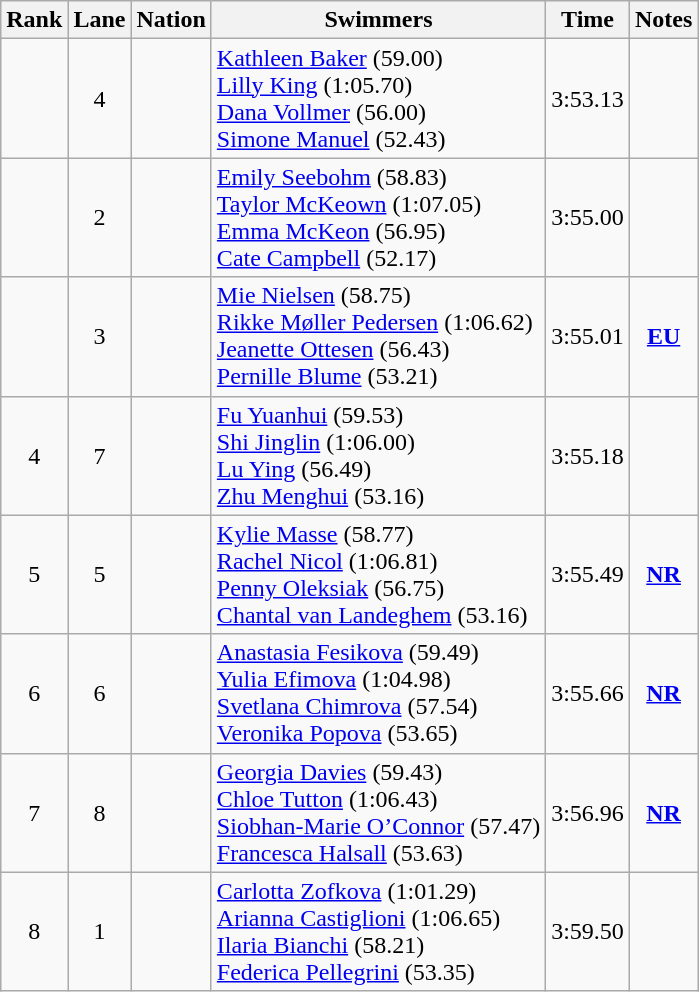<table class="wikitable sortable" style="text-align:center">
<tr>
<th>Rank</th>
<th>Lane</th>
<th>Nation</th>
<th>Swimmers</th>
<th>Time</th>
<th>Notes</th>
</tr>
<tr>
<td></td>
<td>4</td>
<td align=left></td>
<td align=left><a href='#'>Kathleen Baker</a> (59.00)<br><a href='#'>Lilly King</a> (1:05.70)<br><a href='#'>Dana Vollmer</a> (56.00)<br><a href='#'>Simone Manuel</a> (52.43)</td>
<td>3:53.13</td>
<td></td>
</tr>
<tr>
<td></td>
<td>2</td>
<td align=left></td>
<td align=left><a href='#'>Emily Seebohm</a> (58.83)<br><a href='#'>Taylor McKeown</a> (1:07.05)<br><a href='#'>Emma McKeon</a> (56.95)<br><a href='#'>Cate Campbell</a> (52.17)</td>
<td>3:55.00</td>
<td></td>
</tr>
<tr>
<td></td>
<td>3</td>
<td align=left></td>
<td align=left><a href='#'>Mie Nielsen</a> (58.75)<br><a href='#'>Rikke Møller Pedersen</a> (1:06.62)<br><a href='#'>Jeanette Ottesen</a> (56.43)<br><a href='#'>Pernille Blume</a> (53.21)</td>
<td>3:55.01</td>
<td><strong><a href='#'>EU</a></strong></td>
</tr>
<tr>
<td>4</td>
<td>7</td>
<td align=left></td>
<td align=left><a href='#'>Fu Yuanhui</a> (59.53)<br><a href='#'>Shi Jinglin</a> (1:06.00)<br><a href='#'>Lu Ying</a> (56.49)<br><a href='#'>Zhu Menghui</a> (53.16)</td>
<td>3:55.18</td>
<td></td>
</tr>
<tr>
<td>5</td>
<td>5</td>
<td align=left></td>
<td align=left><a href='#'>Kylie Masse</a> (58.77)<br><a href='#'>Rachel Nicol</a> (1:06.81)<br><a href='#'>Penny Oleksiak</a> (56.75)<br><a href='#'>Chantal van Landeghem</a> (53.16)</td>
<td>3:55.49</td>
<td><strong><a href='#'>NR</a></strong></td>
</tr>
<tr>
<td>6</td>
<td>6</td>
<td align=left></td>
<td align=left><a href='#'>Anastasia Fesikova</a> (59.49)<br><a href='#'>Yulia Efimova</a> (1:04.98)<br><a href='#'>Svetlana Chimrova</a> (57.54)<br><a href='#'>Veronika Popova</a> (53.65)</td>
<td>3:55.66</td>
<td><strong><a href='#'>NR</a></strong></td>
</tr>
<tr>
<td>7</td>
<td>8</td>
<td align=left></td>
<td align=left><a href='#'>Georgia Davies</a> (59.43)<br><a href='#'>Chloe Tutton</a> (1:06.43)<br><a href='#'>Siobhan-Marie O’Connor</a> (57.47)<br><a href='#'>Francesca Halsall</a> (53.63)</td>
<td>3:56.96</td>
<td><strong><a href='#'>NR</a></strong></td>
</tr>
<tr>
<td>8</td>
<td>1</td>
<td align=left></td>
<td align=left><a href='#'>Carlotta Zofkova</a> (1:01.29)<br><a href='#'>Arianna Castiglioni</a> (1:06.65)<br><a href='#'>Ilaria Bianchi</a> (58.21)<br><a href='#'>Federica Pellegrini</a> (53.35)</td>
<td>3:59.50</td>
<td></td>
</tr>
</table>
